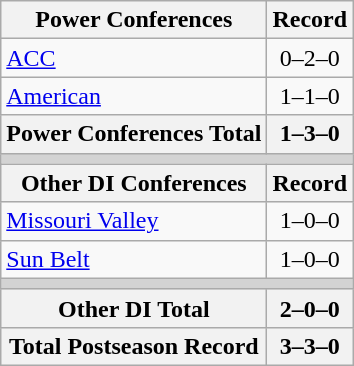<table class="wikitable">
<tr>
<th>Power Conferences</th>
<th>Record</th>
</tr>
<tr>
<td><a href='#'>ACC</a></td>
<td align=center>0–2–0</td>
</tr>
<tr>
<td><a href='#'>American</a></td>
<td align=center>1–1–0</td>
</tr>
<tr>
<th>Power Conferences Total</th>
<th>1–3–0</th>
</tr>
<tr>
<th colspan="2" style="background:lightgrey;"></th>
</tr>
<tr>
<th>Other DI Conferences</th>
<th>Record</th>
</tr>
<tr>
<td><a href='#'>Missouri Valley</a></td>
<td align=center>1–0–0</td>
</tr>
<tr>
<td><a href='#'>Sun Belt</a></td>
<td align=center>1–0–0</td>
</tr>
<tr>
<th colspan="2" style="background:lightgrey;"></th>
</tr>
<tr>
<th>Other DI Total</th>
<th>2–0–0</th>
</tr>
<tr>
<th>Total Postseason Record</th>
<th>3–3–0</th>
</tr>
</table>
